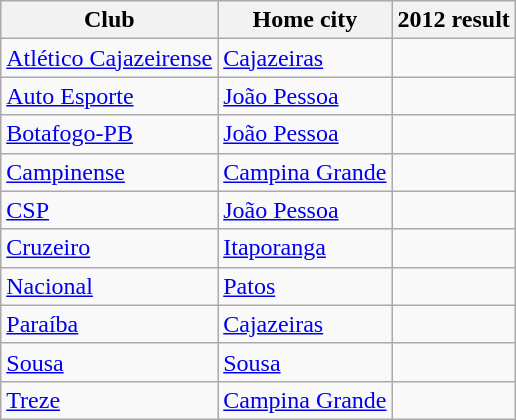<table class="wikitable sortable">
<tr>
<th>Club</th>
<th>Home city</th>
<th>2012 result</th>
</tr>
<tr>
<td><a href='#'>Atlético Cajazeirense</a></td>
<td><a href='#'>Cajazeiras</a></td>
<td></td>
</tr>
<tr>
<td><a href='#'>Auto Esporte</a></td>
<td><a href='#'>João Pessoa</a></td>
<td></td>
</tr>
<tr>
<td><a href='#'>Botafogo-PB</a></td>
<td><a href='#'>João Pessoa</a></td>
<td></td>
</tr>
<tr>
<td><a href='#'>Campinense</a></td>
<td><a href='#'>Campina Grande</a></td>
<td></td>
</tr>
<tr>
<td><a href='#'>CSP</a></td>
<td><a href='#'>João Pessoa</a></td>
<td></td>
</tr>
<tr>
<td><a href='#'>Cruzeiro</a></td>
<td><a href='#'>Itaporanga</a></td>
<td></td>
</tr>
<tr>
<td><a href='#'>Nacional</a></td>
<td><a href='#'>Patos</a></td>
<td></td>
</tr>
<tr>
<td><a href='#'>Paraíba</a></td>
<td><a href='#'>Cajazeiras</a></td>
<td></td>
</tr>
<tr>
<td><a href='#'>Sousa</a></td>
<td><a href='#'>Sousa</a></td>
<td></td>
</tr>
<tr>
<td><a href='#'>Treze</a></td>
<td><a href='#'>Campina Grande</a></td>
<td></td>
</tr>
</table>
